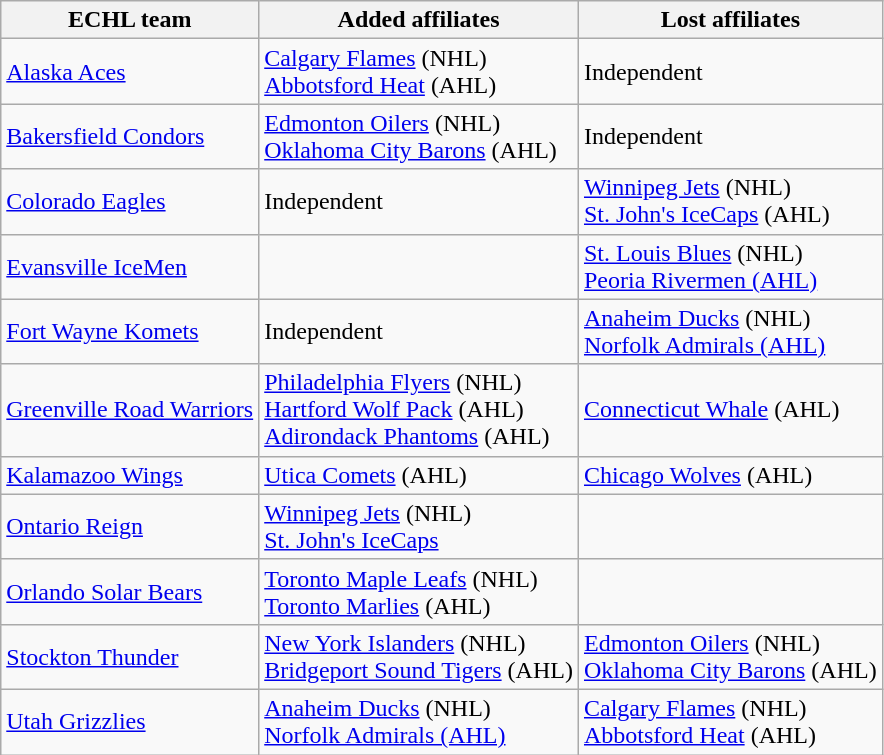<table class="wikitable">
<tr>
<th bgcolor="#DDDDFF">ECHL team</th>
<th bgcolor="#DDDDFF">Added affiliates</th>
<th bgcolor="#DDDDFF">Lost affiliates</th>
</tr>
<tr>
<td><a href='#'>Alaska Aces</a></td>
<td><a href='#'>Calgary Flames</a> (NHL)<br><a href='#'>Abbotsford Heat</a> (AHL)</td>
<td>Independent</td>
</tr>
<tr>
<td><a href='#'>Bakersfield Condors</a></td>
<td><a href='#'>Edmonton Oilers</a> (NHL)<br><a href='#'>Oklahoma City Barons</a> (AHL)</td>
<td>Independent</td>
</tr>
<tr>
<td><a href='#'>Colorado Eagles</a></td>
<td>Independent</td>
<td><a href='#'>Winnipeg Jets</a> (NHL)<br><a href='#'>St. John's IceCaps</a> (AHL)</td>
</tr>
<tr>
<td><a href='#'>Evansville IceMen</a></td>
<td></td>
<td><a href='#'>St. Louis Blues</a> (NHL)<br><a href='#'>Peoria Rivermen (AHL)</a></td>
</tr>
<tr>
<td><a href='#'>Fort Wayne Komets</a></td>
<td>Independent</td>
<td><a href='#'>Anaheim Ducks</a> (NHL)<br><a href='#'>Norfolk Admirals (AHL)</a></td>
</tr>
<tr>
<td><a href='#'>Greenville Road Warriors</a></td>
<td><a href='#'>Philadelphia Flyers</a> (NHL)<br><a href='#'>Hartford Wolf Pack</a> (AHL)<br><a href='#'>Adirondack Phantoms</a> (AHL)</td>
<td><a href='#'>Connecticut Whale</a> (AHL)</td>
</tr>
<tr>
<td><a href='#'>Kalamazoo Wings</a></td>
<td><a href='#'>Utica Comets</a> (AHL)</td>
<td><a href='#'>Chicago Wolves</a> (AHL)</td>
</tr>
<tr>
<td><a href='#'>Ontario Reign</a></td>
<td><a href='#'>Winnipeg Jets</a> (NHL)<br><a href='#'>St. John's IceCaps</a></td>
<td></td>
</tr>
<tr>
<td><a href='#'>Orlando Solar Bears</a></td>
<td><a href='#'>Toronto Maple Leafs</a> (NHL)<br><a href='#'>Toronto Marlies</a> (AHL)</td>
<td></td>
</tr>
<tr>
<td><a href='#'>Stockton Thunder</a></td>
<td><a href='#'>New York Islanders</a> (NHL)<br><a href='#'>Bridgeport Sound Tigers</a> (AHL)</td>
<td><a href='#'>Edmonton Oilers</a> (NHL)<br><a href='#'>Oklahoma City Barons</a> (AHL)</td>
</tr>
<tr>
<td><a href='#'>Utah Grizzlies</a></td>
<td><a href='#'>Anaheim Ducks</a> (NHL)<br><a href='#'>Norfolk Admirals (AHL)</a></td>
<td><a href='#'>Calgary Flames</a> (NHL)<br><a href='#'>Abbotsford Heat</a> (AHL)</td>
</tr>
</table>
